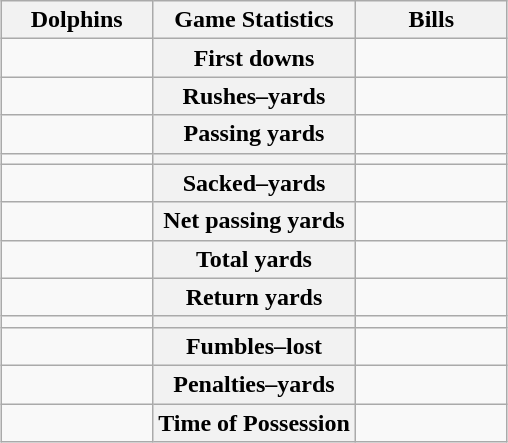<table class="wikitable" style="margin: 1em auto 1em auto">
<tr>
<th style="width:30%;">Dolphins</th>
<th style="width:40%;">Game Statistics</th>
<th style="width:30%;">Bills</th>
</tr>
<tr>
<td style="text-align:right;"></td>
<th>First downs</th>
<td></td>
</tr>
<tr>
<td style="text-align:right;"></td>
<th>Rushes–yards</th>
<td></td>
</tr>
<tr>
<td style="text-align:right;"></td>
<th>Passing yards</th>
<td></td>
</tr>
<tr>
<td style="text-align:right;"></td>
<th></th>
<td></td>
</tr>
<tr>
<td style="text-align:right;"></td>
<th>Sacked–yards</th>
<td></td>
</tr>
<tr>
<td style="text-align:right;"></td>
<th>Net passing yards</th>
<td></td>
</tr>
<tr>
<td style="text-align:right;"></td>
<th>Total yards</th>
<td></td>
</tr>
<tr>
<td style="text-align:right;"></td>
<th>Return yards</th>
<td></td>
</tr>
<tr>
<td style="text-align:right;"></td>
<th></th>
<td></td>
</tr>
<tr>
<td style="text-align:right;"></td>
<th>Fumbles–lost</th>
<td></td>
</tr>
<tr>
<td style="text-align:right;"></td>
<th>Penalties–yards</th>
<td></td>
</tr>
<tr>
<td style="text-align:right;"></td>
<th>Time of Possession</th>
<td></td>
</tr>
</table>
